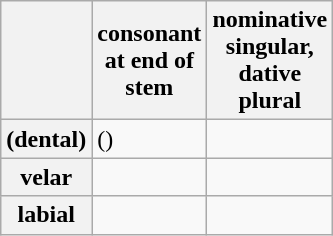<table class="wikitable">
<tr>
<th></th>
<th>consonant<br>at end of<br>stem</th>
<th>nominative<br>singular,<br>dative<br>plural</th>
</tr>
<tr>
<th>(dental)</th>
<td>()</td>
<td></td>
</tr>
<tr>
<th>velar</th>
<td></td>
<td></td>
</tr>
<tr>
<th>labial</th>
<td></td>
<td></td>
</tr>
</table>
